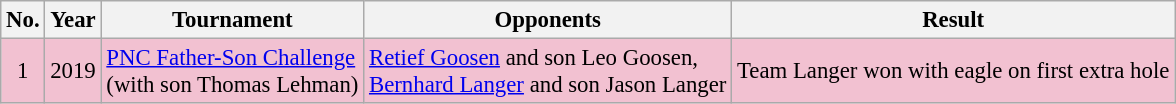<table class="wikitable" style="font-size:95%;">
<tr>
<th>No.</th>
<th>Year</th>
<th>Tournament</th>
<th>Opponents</th>
<th>Result</th>
</tr>
<tr style="background:#F2C1D1;">
<td align=center>1</td>
<td>2019</td>
<td><a href='#'>PNC Father-Son Challenge</a><br>(with son Thomas Lehman)</td>
<td> <a href='#'>Retief Goosen</a> and son Leo Goosen,<br> <a href='#'>Bernhard Langer</a> and son Jason Langer</td>
<td>Team Langer won with eagle on first extra hole</td>
</tr>
</table>
